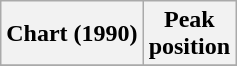<table class="wikitable plainrowheaders">
<tr>
<th scope="col">Chart (1990)</th>
<th scope="col">Peak<br>position</th>
</tr>
<tr>
</tr>
</table>
